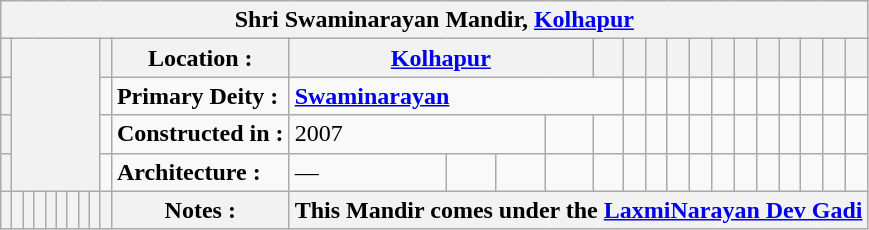<table class="wikitable">
<tr>
<th colspan="27">Shri Swaminarayan Mandir, <a href='#'>Kolhapur</a></th>
</tr>
<tr>
<th></th>
<th colspan="8" rowspan="4"></th>
<th></th>
<th>Location :</th>
<th colspan="4"><a href='#'>Kolhapur</a></th>
<th></th>
<th></th>
<th></th>
<th></th>
<th></th>
<th></th>
<th></th>
<th></th>
<th></th>
<th></th>
<th></th>
<th></th>
</tr>
<tr>
<th></th>
<td></td>
<td><strong>Primary Deity :</strong></td>
<td colspan="5"><strong><a href='#'>Swaminarayan</a></strong></td>
<td></td>
<td></td>
<td></td>
<td></td>
<td></td>
<td></td>
<td></td>
<td></td>
<td></td>
<td></td>
<td></td>
</tr>
<tr>
<th></th>
<td></td>
<td><strong>Constructed in :</strong></td>
<td colspan="3">2007</td>
<td></td>
<td></td>
<td></td>
<td></td>
<td></td>
<td></td>
<td></td>
<td></td>
<td></td>
<td></td>
<td></td>
<td></td>
<td></td>
</tr>
<tr>
<th></th>
<td></td>
<td><strong>Architecture :</strong></td>
<td>―</td>
<td></td>
<td></td>
<td></td>
<td></td>
<td></td>
<td></td>
<td></td>
<td></td>
<td></td>
<td></td>
<td></td>
<td></td>
<td></td>
<td></td>
<td></td>
</tr>
<tr>
<th></th>
<th></th>
<th></th>
<th></th>
<th></th>
<th></th>
<th></th>
<th></th>
<th></th>
<th></th>
<th>Notes :</th>
<th colspan="16">This Mandir comes under the <a href='#'>LaxmiNarayan Dev Gadi</a></th>
</tr>
</table>
